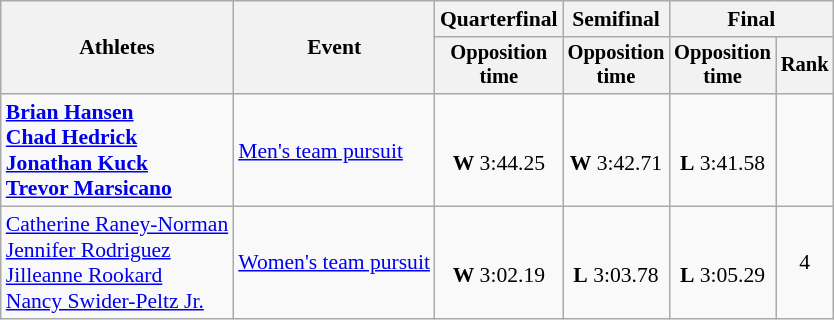<table class=wikitable style=font-size:90%;text-align:center>
<tr>
<th rowspan=2>Athletes</th>
<th rowspan=2>Event</th>
<th>Quarterfinal</th>
<th>Semifinal</th>
<th colspan=2>Final</th>
</tr>
<tr style=font-size:95%>
<th>Opposition <br> time</th>
<th>Opposition <br> time</th>
<th>Opposition <br> time</th>
<th>Rank</th>
</tr>
<tr>
<td align=left><strong><a href='#'>Brian Hansen</a><br><a href='#'>Chad Hedrick</a><br><a href='#'>Jonathan Kuck</a><br><a href='#'>Trevor Marsicano</a></strong></td>
<td align=left><a href='#'>Men's team pursuit</a></td>
<td><br><strong>W</strong> 3:44.25</td>
<td><br><strong>W</strong> 3:42.71</td>
<td><br><strong>L</strong> 3:41.58</td>
<td></td>
</tr>
<tr>
<td align=left><a href='#'>Catherine Raney-Norman</a><br><a href='#'>Jennifer Rodriguez</a><br><a href='#'>Jilleanne Rookard</a><br><a href='#'>Nancy Swider-Peltz Jr.</a></td>
<td align=left><a href='#'>Women's team pursuit</a></td>
<td><br><strong>W</strong> 3:02.19</td>
<td><br><strong>L</strong> 3:03.78</td>
<td><br><strong>L</strong> 3:05.29</td>
<td>4</td>
</tr>
</table>
